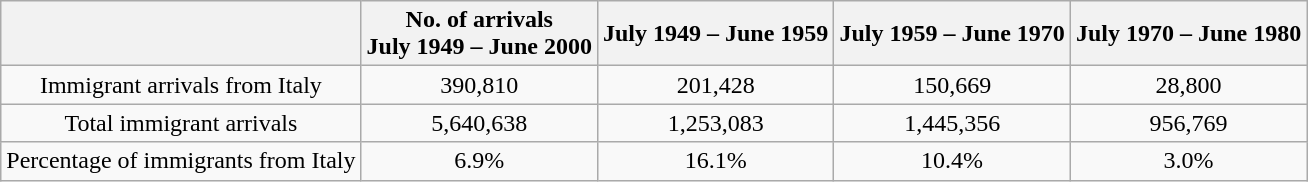<table class="wikitable" style="text-align:center">
<tr>
<th></th>
<th>No. of arrivals <br> July 1949 – June 2000</th>
<th>July 1949 – June 1959</th>
<th>July 1959 – June 1970</th>
<th>July 1970 – June 1980</th>
</tr>
<tr>
<td>Immigrant arrivals from Italy</td>
<td>390,810</td>
<td>201,428</td>
<td>150,669</td>
<td>28,800</td>
</tr>
<tr>
<td>Total immigrant arrivals</td>
<td>5,640,638</td>
<td>1,253,083</td>
<td>1,445,356</td>
<td>956,769</td>
</tr>
<tr>
<td>Percentage of immigrants from Italy</td>
<td>6.9%</td>
<td>16.1%</td>
<td>10.4%</td>
<td>3.0%</td>
</tr>
</table>
